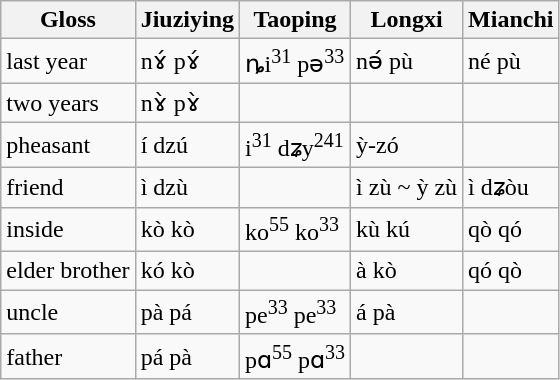<table class="wikitable">
<tr>
<th>Gloss</th>
<th>Jiuziying</th>
<th>Taoping</th>
<th>Longxi</th>
<th>Mianchi</th>
</tr>
<tr>
<td>last year</td>
<td>nɤ́ pɤ́</td>
<td>ȵi<sup>31</sup> pǝ<sup>33</sup></td>
<td>nǝ́ pù</td>
<td>né pù</td>
</tr>
<tr>
<td>two years</td>
<td>nɤ̀ pɤ̀</td>
<td></td>
<td></td>
<td></td>
</tr>
<tr>
<td>pheasant</td>
<td>í dzú</td>
<td>i<sup>31</sup> dʑy<sup>241</sup></td>
<td>ỳ-zó</td>
<td></td>
</tr>
<tr>
<td>friend</td>
<td>ì dzù</td>
<td></td>
<td>ì zù ~ ỳ zù</td>
<td>ì dʑòu</td>
</tr>
<tr>
<td>inside</td>
<td>kò kò</td>
<td>ko<sup>55</sup> ko<sup>33</sup></td>
<td>kù kú</td>
<td>qò qó</td>
</tr>
<tr>
<td>elder brother</td>
<td>kó kò</td>
<td></td>
<td>à kò</td>
<td>qó qò</td>
</tr>
<tr>
<td>uncle</td>
<td>pà pá</td>
<td>pe<sup>33</sup> pe<sup>33</sup></td>
<td>á pà</td>
<td></td>
</tr>
<tr>
<td>father</td>
<td>pá pà</td>
<td>pɑ<sup>55</sup> pɑ<sup>33</sup></td>
<td></td>
<td></td>
</tr>
</table>
